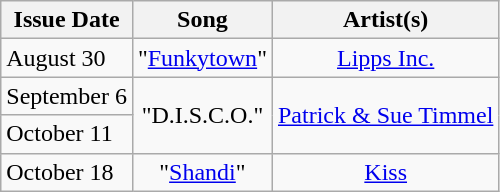<table class="wikitable">
<tr>
<th>Issue Date</th>
<th>Song</th>
<th>Artist(s)</th>
</tr>
<tr>
<td>August 30</td>
<td align="center">"<a href='#'>Funkytown</a>"</td>
<td align="center"><a href='#'>Lipps Inc.</a></td>
</tr>
<tr>
<td>September 6</td>
<td align="center" rowspan="2">"D.I.S.C.O."</td>
<td align="center" rowspan="2"><a href='#'>Patrick & Sue Timmel</a></td>
</tr>
<tr>
<td>October 11</td>
</tr>
<tr>
<td>October 18</td>
<td align="center">"<a href='#'>Shandi</a>"</td>
<td align="center"><a href='#'>Kiss</a></td>
</tr>
</table>
